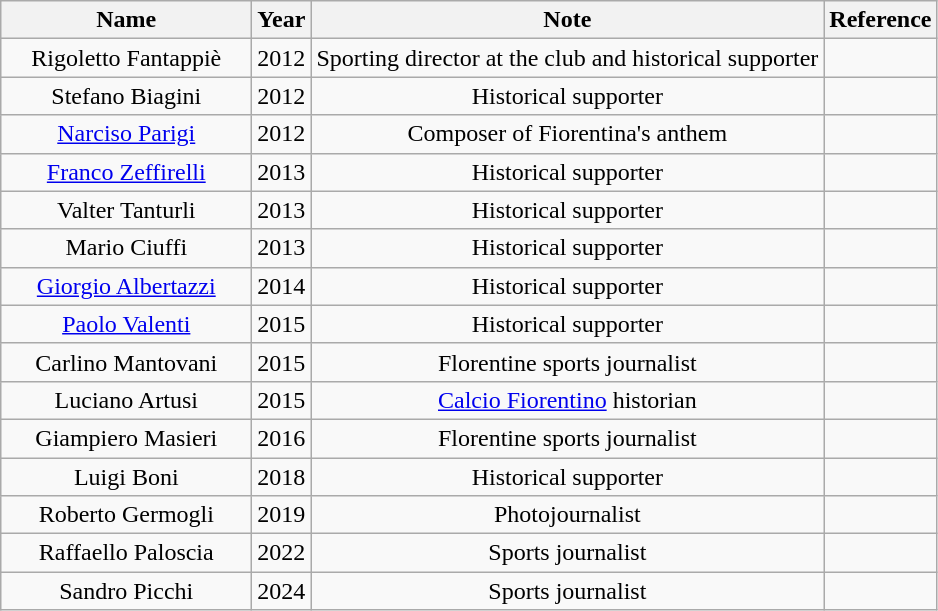<table class="wikitable sortable" style="text-align: center;">
<tr>
<th style="width:10em">Name</th>
<th>Year</th>
<th>Note</th>
<th>Reference</th>
</tr>
<tr>
<td>Rigoletto Fantappiè</td>
<td>2012</td>
<td>Sporting director at the club and historical supporter</td>
<td></td>
</tr>
<tr>
<td>Stefano Biagini</td>
<td>2012</td>
<td>Historical supporter</td>
<td></td>
</tr>
<tr>
<td><a href='#'>Narciso Parigi</a></td>
<td>2012</td>
<td>Composer of Fiorentina's anthem</td>
<td></td>
</tr>
<tr>
<td><a href='#'>Franco Zeffirelli</a></td>
<td>2013</td>
<td>Historical supporter</td>
<td></td>
</tr>
<tr>
<td>Valter Tanturli</td>
<td>2013</td>
<td>Historical supporter</td>
<td></td>
</tr>
<tr>
<td>Mario Ciuffi</td>
<td>2013</td>
<td>Historical supporter</td>
<td></td>
</tr>
<tr>
<td><a href='#'>Giorgio Albertazzi</a></td>
<td>2014</td>
<td>Historical supporter</td>
<td></td>
</tr>
<tr>
<td><a href='#'>Paolo Valenti</a></td>
<td>2015</td>
<td>Historical supporter</td>
<td></td>
</tr>
<tr>
<td>Carlino Mantovani</td>
<td>2015</td>
<td>Florentine sports journalist</td>
<td></td>
</tr>
<tr>
<td>Luciano Artusi</td>
<td>2015</td>
<td><a href='#'>Calcio Fiorentino</a> historian</td>
<td></td>
</tr>
<tr>
<td>Giampiero Masieri</td>
<td>2016</td>
<td>Florentine sports journalist</td>
<td></td>
</tr>
<tr>
<td>Luigi Boni</td>
<td>2018</td>
<td>Historical supporter</td>
<td></td>
</tr>
<tr>
<td>Roberto Germogli</td>
<td>2019</td>
<td>Photojournalist</td>
<td></td>
</tr>
<tr>
<td>Raffaello Paloscia</td>
<td>2022</td>
<td>Sports journalist</td>
<td></td>
</tr>
<tr>
<td>Sandro Picchi</td>
<td>2024</td>
<td>Sports journalist</td>
<td></td>
</tr>
</table>
